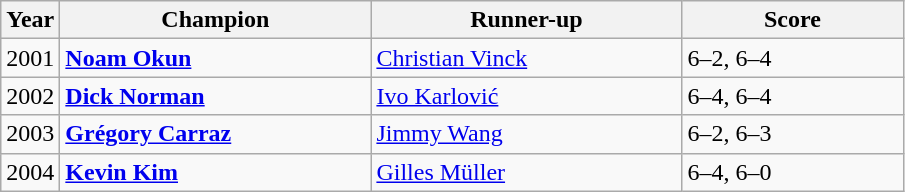<table class="wikitable nowrap">
<tr>
<th>Year</th>
<th width="200">Champion</th>
<th width="200">Runner-up</th>
<th width="140">Score</th>
</tr>
<tr>
<td>2001</td>
<td> <strong><a href='#'>Noam Okun</a></strong></td>
<td> <a href='#'>Christian Vinck</a></td>
<td>6–2, 6–4</td>
</tr>
<tr>
<td>2002</td>
<td> <strong><a href='#'>Dick Norman</a></strong></td>
<td> <a href='#'>Ivo Karlović</a></td>
<td>6–4, 6–4</td>
</tr>
<tr>
<td>2003</td>
<td> <strong><a href='#'>Grégory Carraz</a></strong></td>
<td> <a href='#'>Jimmy Wang</a></td>
<td>6–2, 6–3</td>
</tr>
<tr>
<td>2004</td>
<td> <strong><a href='#'>Kevin Kim</a></strong></td>
<td> <a href='#'>Gilles Müller</a></td>
<td>6–4, 6–0</td>
</tr>
</table>
